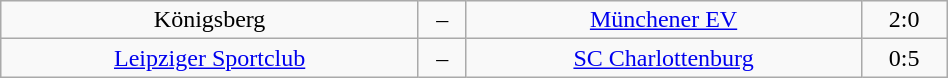<table class="wikitable" width="50%">
<tr align="center">
<td>Königsberg</td>
<td>–</td>
<td><a href='#'>Münchener EV</a></td>
<td>2:0</td>
</tr>
<tr align="center">
<td><a href='#'>Leipziger Sportclub</a></td>
<td>–</td>
<td><a href='#'>SC Charlottenburg</a></td>
<td>0:5</td>
</tr>
</table>
